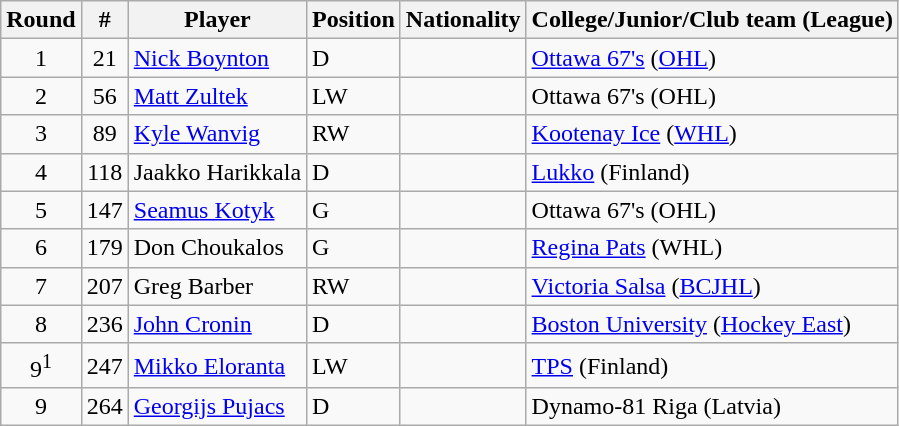<table class="wikitable">
<tr align="center">
<th bgcolor="#DDDDFF">Round</th>
<th bgcolor="#DDDDFF">#</th>
<th bgcolor="#DDDDFF">Player</th>
<th bgcolor="#DDDDFF">Position</th>
<th bgcolor="#DDDDFF">Nationality</th>
<th bgcolor="#DDDDFF">College/Junior/Club team (League)</th>
</tr>
<tr>
<td style="text-align:center;">1</td>
<td style="text-align:center;">21</td>
<td><a href='#'>Nick Boynton</a></td>
<td>D</td>
<td></td>
<td><a href='#'>Ottawa 67's</a> (<a href='#'>OHL</a>)</td>
</tr>
<tr>
<td style="text-align:center;">2</td>
<td style="text-align:center;">56</td>
<td><a href='#'>Matt Zultek</a></td>
<td>LW</td>
<td></td>
<td>Ottawa 67's (OHL)</td>
</tr>
<tr>
<td style="text-align:center;">3</td>
<td style="text-align:center;">89</td>
<td><a href='#'>Kyle Wanvig</a></td>
<td>RW</td>
<td></td>
<td><a href='#'>Kootenay Ice</a> (<a href='#'>WHL</a>)</td>
</tr>
<tr>
<td style="text-align:center;">4</td>
<td style="text-align:center;">118</td>
<td>Jaakko Harikkala</td>
<td>D</td>
<td></td>
<td><a href='#'>Lukko</a> (Finland)</td>
</tr>
<tr>
<td style="text-align:center;">5</td>
<td style="text-align:center;">147</td>
<td><a href='#'>Seamus Kotyk</a></td>
<td>G</td>
<td></td>
<td>Ottawa 67's (OHL)</td>
</tr>
<tr>
<td style="text-align:center;">6</td>
<td style="text-align:center;">179</td>
<td>Don Choukalos</td>
<td>G</td>
<td></td>
<td><a href='#'>Regina Pats</a> (WHL)</td>
</tr>
<tr>
<td style="text-align:center;">7</td>
<td style="text-align:center;">207</td>
<td>Greg Barber</td>
<td>RW</td>
<td></td>
<td><a href='#'>Victoria Salsa</a> (<a href='#'>BCJHL</a>)</td>
</tr>
<tr>
<td style="text-align:center;">8</td>
<td style="text-align:center;">236</td>
<td><a href='#'>John Cronin</a></td>
<td>D</td>
<td></td>
<td><a href='#'>Boston University</a> (<a href='#'>Hockey East</a>)</td>
</tr>
<tr>
<td style="text-align:center;">9<sup>1</sup></td>
<td style="text-align:center;">247</td>
<td><a href='#'>Mikko Eloranta</a></td>
<td>LW</td>
<td></td>
<td><a href='#'>TPS</a> (Finland)</td>
</tr>
<tr>
<td style="text-align:center;">9</td>
<td style="text-align:center;">264</td>
<td><a href='#'>Georgijs Pujacs</a></td>
<td>D</td>
<td></td>
<td>Dynamo-81 Riga (Latvia)</td>
</tr>
</table>
